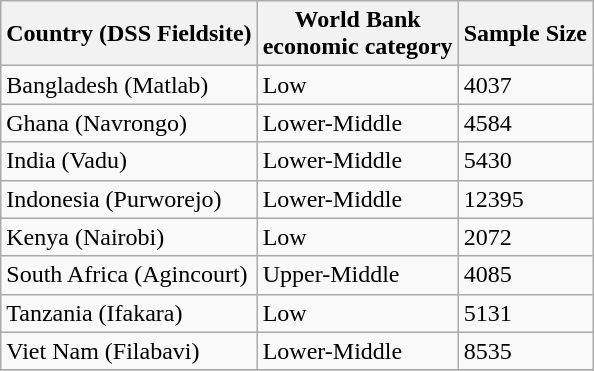<table class="wikitable" border="1">
<tr>
<th>Country (DSS Fieldsite)</th>
<th>World Bank<br>economic category</th>
<th>Sample Size</th>
</tr>
<tr>
<td>Bangladesh (Matlab)</td>
<td>Low</td>
<td>4037</td>
</tr>
<tr>
<td>Ghana (Navrongo)</td>
<td>Lower-Middle</td>
<td>4584</td>
</tr>
<tr>
<td>India (Vadu)</td>
<td>Lower-Middle</td>
<td>5430</td>
</tr>
<tr>
<td>Indonesia (Purworejo)</td>
<td>Lower-Middle</td>
<td>12395</td>
</tr>
<tr>
<td>Kenya (Nairobi)</td>
<td>Low</td>
<td>2072</td>
</tr>
<tr>
<td>South Africa (Agincourt)</td>
<td>Upper-Middle</td>
<td>4085</td>
</tr>
<tr>
<td>Tanzania (Ifakara)</td>
<td>Low</td>
<td>5131</td>
</tr>
<tr>
<td>Viet Nam (Filabavi)</td>
<td>Lower-Middle</td>
<td>8535</td>
</tr>
<tr>
</tr>
</table>
